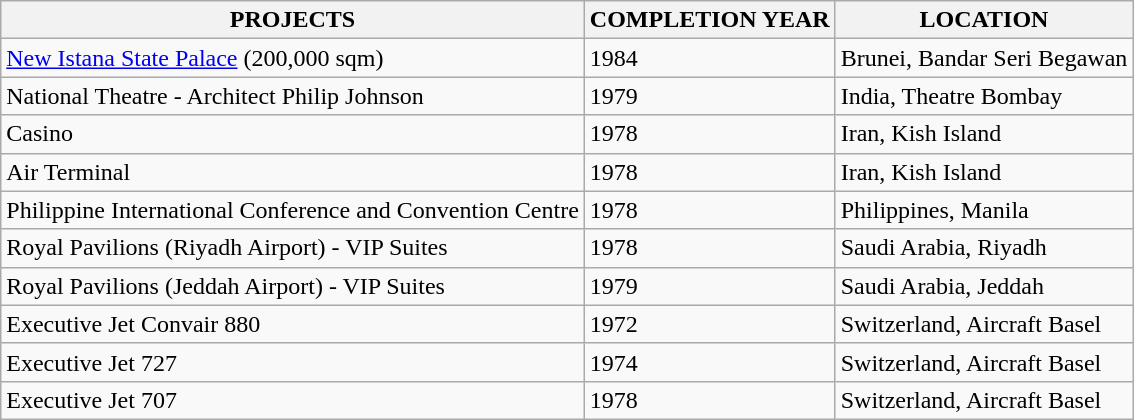<table class="wikitable">
<tr>
<th>PROJECTS</th>
<th>COMPLETION YEAR</th>
<th>LOCATION</th>
</tr>
<tr>
<td><a href='#'>New Istana State Palace</a> (200,000 sqm)</td>
<td>1984</td>
<td>Brunei, Bandar Seri Begawan</td>
</tr>
<tr>
<td>National Theatre - Architect Philip Johnson</td>
<td>1979</td>
<td>India, Theatre Bombay</td>
</tr>
<tr>
<td>Casino</td>
<td>1978</td>
<td>Iran, Kish Island</td>
</tr>
<tr>
<td>Air Terminal</td>
<td>1978</td>
<td>Iran, Kish Island</td>
</tr>
<tr>
<td>Philippine International Conference and Convention Centre</td>
<td>1978</td>
<td>Philippines, Manila</td>
</tr>
<tr>
<td>Royal Pavilions (Riyadh Airport) - VIP Suites</td>
<td>1978</td>
<td>Saudi Arabia, Riyadh</td>
</tr>
<tr>
<td>Royal Pavilions (Jeddah Airport) - VIP Suites</td>
<td>1979</td>
<td>Saudi Arabia, Jeddah</td>
</tr>
<tr>
<td>Executive Jet Convair 880</td>
<td>1972</td>
<td>Switzerland, Aircraft Basel</td>
</tr>
<tr>
<td>Executive Jet 727</td>
<td>1974</td>
<td>Switzerland, Aircraft Basel</td>
</tr>
<tr>
<td>Executive Jet 707</td>
<td>1978</td>
<td>Switzerland, Aircraft Basel</td>
</tr>
</table>
